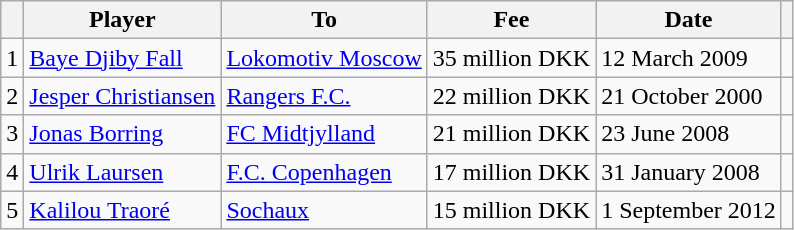<table class="wikitable">
<tr>
<th></th>
<th>Player</th>
<th>To</th>
<th>Fee</th>
<th>Date</th>
<th></th>
</tr>
<tr>
<td>1</td>
<td> <a href='#'>Baye Djiby Fall</a></td>
<td> <a href='#'>Lokomotiv Moscow</a></td>
<td>35 million DKK</td>
<td>12 March 2009</td>
<td></td>
</tr>
<tr>
<td>2</td>
<td> <a href='#'>Jesper Christiansen</a></td>
<td> <a href='#'>Rangers F.C.</a></td>
<td>22 million DKK</td>
<td>21 October 2000</td>
<td></td>
</tr>
<tr>
<td>3</td>
<td> <a href='#'>Jonas Borring</a></td>
<td> <a href='#'>FC Midtjylland</a></td>
<td>21 million DKK</td>
<td>23 June 2008</td>
<td></td>
</tr>
<tr>
<td>4</td>
<td> <a href='#'>Ulrik Laursen</a></td>
<td> <a href='#'>F.C. Copenhagen</a></td>
<td>17 million DKK</td>
<td>31 January 2008</td>
<td></td>
</tr>
<tr>
<td>5</td>
<td> <a href='#'>Kalilou Traoré</a></td>
<td> <a href='#'>Sochaux</a></td>
<td>15 million DKK</td>
<td>1 September 2012</td>
<td></td>
</tr>
</table>
